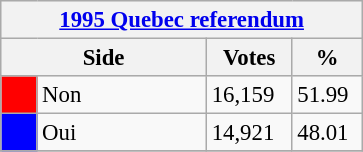<table class="wikitable" style="font-size: 95%; clear:both">
<tr style="background-color:#E9E9E9">
<th colspan=4><a href='#'>1995 Quebec referendum</a></th>
</tr>
<tr style="background-color:#E9E9E9">
<th colspan=2 style="width: 130px">Side</th>
<th style="width: 50px">Votes</th>
<th style="width: 40px">%</th>
</tr>
<tr>
<td bgcolor="red"></td>
<td>Non</td>
<td>16,159</td>
<td>51.99</td>
</tr>
<tr>
<td bgcolor="blue"></td>
<td>Oui</td>
<td>14,921</td>
<td>48.01</td>
</tr>
<tr>
</tr>
</table>
